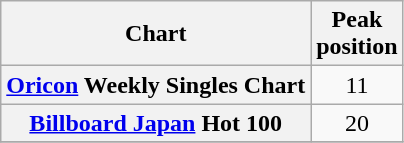<table class="wikitable plainrowheaders" style="text-align:center;">
<tr>
<th>Chart</th>
<th>Peak<br>position</th>
</tr>
<tr>
<th scope="row"><a href='#'>Oricon</a> Weekly Singles Chart</th>
<td style="text-align:center;">11</td>
</tr>
<tr>
<th scope="row"><a href='#'>Billboard Japan</a> Hot 100</th>
<td style="text-align:center;">20</td>
</tr>
<tr>
</tr>
</table>
